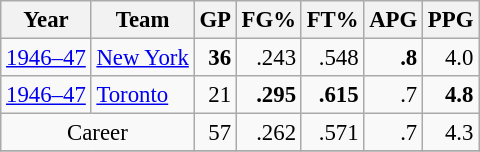<table class="wikitable sortable" style="font-size:95%; text-align:right;">
<tr>
<th>Year</th>
<th>Team</th>
<th>GP</th>
<th>FG%</th>
<th>FT%</th>
<th>APG</th>
<th>PPG</th>
</tr>
<tr>
<td style="text-align:left;"><a href='#'>1946–47</a></td>
<td style="text-align:left;"><a href='#'>New York</a></td>
<td><strong>36</strong></td>
<td>.243</td>
<td>.548</td>
<td><strong>.8</strong></td>
<td>4.0</td>
</tr>
<tr>
<td style="text-align:left;"><a href='#'>1946–47</a></td>
<td style="text-align:left;"><a href='#'>Toronto</a></td>
<td>21</td>
<td><strong>.295</strong></td>
<td><strong>.615</strong></td>
<td>.7</td>
<td><strong>4.8</strong></td>
</tr>
<tr>
<td style="text-align:center;" colspan="2">Career</td>
<td>57</td>
<td>.262</td>
<td>.571</td>
<td>.7</td>
<td>4.3</td>
</tr>
<tr>
</tr>
</table>
